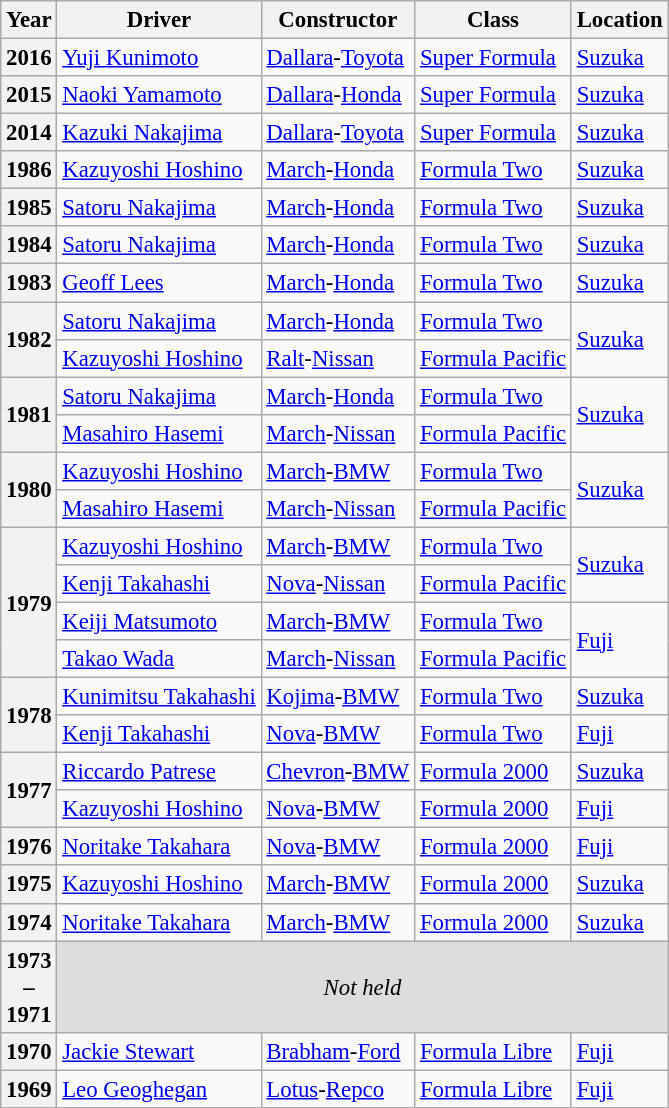<table class="wikitable" style="font-size: 95%;">
<tr>
<th>Year</th>
<th>Driver</th>
<th>Constructor</th>
<th>Class</th>
<th>Location</th>
</tr>
<tr>
<th>2016</th>
<td> <a href='#'>Yuji Kunimoto</a></td>
<td><a href='#'>Dallara</a>-<a href='#'>Toyota</a></td>
<td><a href='#'>Super Formula</a></td>
<td><a href='#'>Suzuka</a></td>
</tr>
<tr>
<th>2015</th>
<td> <a href='#'>Naoki Yamamoto</a></td>
<td><a href='#'>Dallara</a>-<a href='#'>Honda</a></td>
<td><a href='#'>Super Formula</a></td>
<td><a href='#'>Suzuka</a></td>
</tr>
<tr>
<th>2014</th>
<td> <a href='#'>Kazuki Nakajima</a></td>
<td><a href='#'>Dallara</a>-<a href='#'>Toyota</a></td>
<td><a href='#'>Super Formula</a></td>
<td><a href='#'>Suzuka</a></td>
</tr>
<tr>
<th>1986</th>
<td> <a href='#'>Kazuyoshi Hoshino</a></td>
<td><a href='#'>March</a>-<a href='#'>Honda</a></td>
<td><a href='#'>Formula Two</a></td>
<td><a href='#'>Suzuka</a></td>
</tr>
<tr>
<th>1985</th>
<td> <a href='#'>Satoru Nakajima</a></td>
<td><a href='#'>March</a>-<a href='#'>Honda</a></td>
<td><a href='#'>Formula Two</a></td>
<td><a href='#'>Suzuka</a></td>
</tr>
<tr>
<th>1984</th>
<td> <a href='#'>Satoru Nakajima</a></td>
<td><a href='#'>March</a>-<a href='#'>Honda</a></td>
<td><a href='#'>Formula Two</a></td>
<td><a href='#'>Suzuka</a></td>
</tr>
<tr>
<th>1983</th>
<td> <a href='#'>Geoff Lees</a></td>
<td><a href='#'>March</a>-<a href='#'>Honda</a></td>
<td><a href='#'>Formula Two</a></td>
<td><a href='#'>Suzuka</a></td>
</tr>
<tr>
<th rowspan="2">1982<br></th>
<td> <a href='#'>Satoru Nakajima</a></td>
<td><a href='#'>March</a>-<a href='#'>Honda</a></td>
<td><a href='#'>Formula Two</a></td>
<td rowspan="2"><a href='#'>Suzuka</a></td>
</tr>
<tr>
<td> <a href='#'>Kazuyoshi Hoshino</a></td>
<td><a href='#'>Ralt</a>-<a href='#'>Nissan</a></td>
<td><a href='#'>Formula Pacific</a></td>
</tr>
<tr>
<th rowspan="2">1981<br></th>
<td> <a href='#'>Satoru Nakajima</a></td>
<td><a href='#'>March</a>-<a href='#'>Honda</a></td>
<td><a href='#'>Formula Two</a></td>
<td rowspan="2"><a href='#'>Suzuka</a></td>
</tr>
<tr>
<td> <a href='#'>Masahiro Hasemi</a></td>
<td><a href='#'>March</a>-<a href='#'>Nissan</a></td>
<td><a href='#'>Formula Pacific</a></td>
</tr>
<tr>
<th rowspan="2">1980<br></th>
<td> <a href='#'>Kazuyoshi Hoshino</a></td>
<td><a href='#'>March</a>-<a href='#'>BMW</a></td>
<td><a href='#'>Formula Two</a></td>
<td rowspan="2"><a href='#'>Suzuka</a></td>
</tr>
<tr>
<td> <a href='#'>Masahiro Hasemi</a></td>
<td><a href='#'>March</a>-<a href='#'>Nissan</a></td>
<td><a href='#'>Formula Pacific</a></td>
</tr>
<tr>
<th rowspan="4">1979<br></th>
<td> <a href='#'>Kazuyoshi Hoshino</a></td>
<td><a href='#'>March</a>-<a href='#'>BMW</a></td>
<td><a href='#'>Formula Two</a></td>
<td rowspan="2"><a href='#'>Suzuka</a></td>
</tr>
<tr>
<td> <a href='#'>Kenji Takahashi</a></td>
<td><a href='#'>Nova</a>-<a href='#'>Nissan</a></td>
<td><a href='#'>Formula Pacific</a></td>
</tr>
<tr>
<td> <a href='#'>Keiji Matsumoto</a></td>
<td><a href='#'>March</a>-<a href='#'>BMW</a></td>
<td><a href='#'>Formula Two</a></td>
<td rowspan="2"><a href='#'>Fuji</a></td>
</tr>
<tr>
<td> <a href='#'>Takao Wada</a></td>
<td><a href='#'>March</a>-<a href='#'>Nissan</a></td>
<td><a href='#'>Formula Pacific</a></td>
</tr>
<tr>
<th rowspan="2">1978<br></th>
<td> <a href='#'>Kunimitsu Takahashi</a></td>
<td><a href='#'>Kojima</a>-<a href='#'>BMW</a></td>
<td><a href='#'>Formula Two</a></td>
<td><a href='#'>Suzuka</a></td>
</tr>
<tr>
<td> <a href='#'>Kenji Takahashi</a></td>
<td><a href='#'>Nova</a>-<a href='#'>BMW</a></td>
<td><a href='#'>Formula Two</a></td>
<td><a href='#'>Fuji</a></td>
</tr>
<tr>
<th rowspan="2">1977</th>
<td> <a href='#'>Riccardo Patrese</a></td>
<td><a href='#'>Chevron</a>-<a href='#'>BMW</a></td>
<td><a href='#'>Formula 2000</a></td>
<td><a href='#'>Suzuka</a></td>
</tr>
<tr>
<td> <a href='#'>Kazuyoshi Hoshino</a></td>
<td><a href='#'>Nova</a>-<a href='#'>BMW</a></td>
<td><a href='#'>Formula 2000</a></td>
<td><a href='#'>Fuji</a></td>
</tr>
<tr>
<th>1976</th>
<td> <a href='#'>Noritake Takahara</a></td>
<td><a href='#'>Nova</a>-<a href='#'>BMW</a></td>
<td><a href='#'>Formula 2000</a></td>
<td><a href='#'>Fuji</a></td>
</tr>
<tr>
<th>1975</th>
<td> <a href='#'>Kazuyoshi Hoshino</a></td>
<td><a href='#'>March</a>-<a href='#'>BMW</a></td>
<td><a href='#'>Formula 2000</a></td>
<td><a href='#'>Suzuka</a></td>
</tr>
<tr>
<th>1974</th>
<td> <a href='#'>Noritake Takahara</a></td>
<td><a href='#'>March</a>-<a href='#'>BMW</a></td>
<td><a href='#'>Formula 2000</a></td>
<td><a href='#'>Suzuka</a></td>
</tr>
<tr style="background:#ddd;">
<th>1973<br>–<br>1971</th>
<td style="text-align:center;" colspan="4"><em>Not held</em></td>
</tr>
<tr>
<th>1970</th>
<td> <a href='#'>Jackie Stewart</a></td>
<td><a href='#'>Brabham</a>-<a href='#'>Ford</a></td>
<td><a href='#'>Formula Libre</a></td>
<td><a href='#'>Fuji</a></td>
</tr>
<tr>
<th>1969</th>
<td> <a href='#'>Leo Geoghegan</a></td>
<td><a href='#'>Lotus</a>-<a href='#'>Repco</a></td>
<td><a href='#'>Formula Libre</a></td>
<td><a href='#'>Fuji</a></td>
</tr>
</table>
